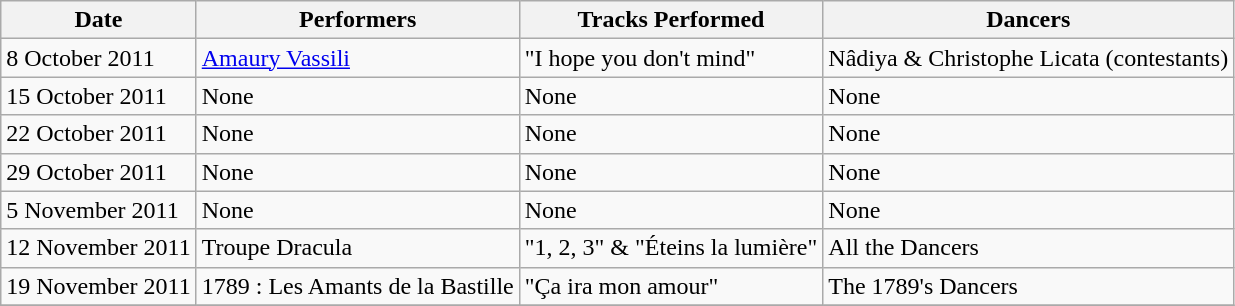<table class="wikitable">
<tr>
<th>Date</th>
<th>Performers</th>
<th>Tracks Performed</th>
<th>Dancers</th>
</tr>
<tr>
<td>8 October 2011</td>
<td><a href='#'>Amaury Vassili</a></td>
<td>"I hope you don't mind"</td>
<td>Nâdiya & Christophe Licata (contestants)</td>
</tr>
<tr>
<td>15 October 2011</td>
<td>None</td>
<td>None</td>
<td>None</td>
</tr>
<tr>
<td>22 October 2011</td>
<td>None</td>
<td>None</td>
<td>None</td>
</tr>
<tr>
<td>29 October 2011</td>
<td>None</td>
<td>None</td>
<td>None</td>
</tr>
<tr>
<td>5 November 2011</td>
<td>None</td>
<td>None</td>
<td>None</td>
</tr>
<tr>
<td>12 November 2011</td>
<td>Troupe Dracula</td>
<td>"1, 2, 3" & "Éteins la lumière"</td>
<td>All the Dancers</td>
</tr>
<tr>
<td>19 November 2011</td>
<td>1789 : Les Amants de la Bastille</td>
<td>"Ça ira mon amour"</td>
<td>The 1789's Dancers</td>
</tr>
<tr>
</tr>
</table>
